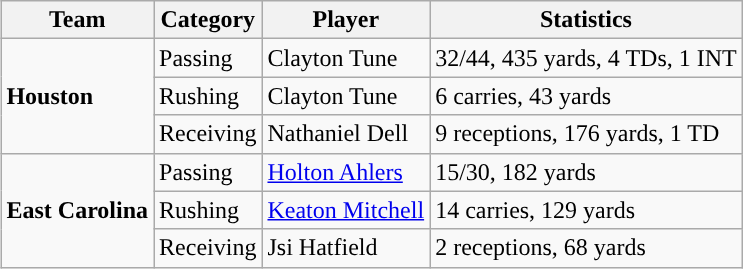<table class="wikitable" style="float: right;">
<tr>
<th>Team</th>
<th>Category</th>
<th>Player</th>
<th>Statistics</th>
</tr>
<tr>
<td rowspan=3><strong>Houston</strong></td>
<td>Passing</td>
<td>Clayton Tune</td>
<td>32/44, 435 yards, 4 TDs, 1 INT</td>
</tr>
<tr>
<td>Rushing</td>
<td>Clayton Tune</td>
<td>6 carries, 43 yards</td>
</tr>
<tr>
<td>Receiving</td>
<td>Nathaniel Dell</td>
<td>9 receptions, 176 yards, 1 TD</td>
</tr>
<tr>
<td rowspan=3><strong>East Carolina</strong></td>
<td>Passing</td>
<td><a href='#'>Holton Ahlers</a></td>
<td>15/30, 182 yards</td>
</tr>
<tr>
<td>Rushing</td>
<td><a href='#'>Keaton Mitchell</a></td>
<td>14 carries, 129 yards</td>
</tr>
<tr>
<td>Receiving</td>
<td>Jsi Hatfield</td>
<td>2 receptions, 68 yards</td>
</tr>
</table>
